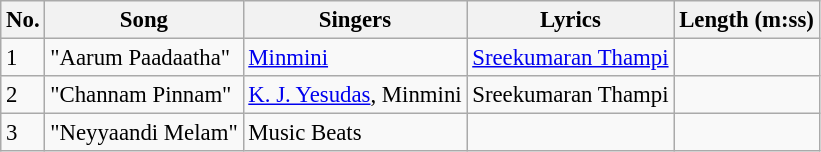<table class="wikitable" style="font-size:95%;">
<tr>
<th>No.</th>
<th>Song</th>
<th>Singers</th>
<th>Lyrics</th>
<th>Length (m:ss)</th>
</tr>
<tr>
<td>1</td>
<td>"Aarum Paadaatha"</td>
<td><a href='#'>Minmini</a></td>
<td><a href='#'>Sreekumaran Thampi</a></td>
<td></td>
</tr>
<tr>
<td>2</td>
<td>"Channam Pinnam"</td>
<td><a href='#'>K. J. Yesudas</a>, Minmini</td>
<td>Sreekumaran Thampi</td>
<td></td>
</tr>
<tr>
<td>3</td>
<td>"Neyyaandi Melam"</td>
<td>Music Beats</td>
<td></td>
<td></td>
</tr>
</table>
